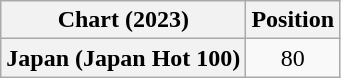<table class="wikitable plainrowheaders" style="text-align:center">
<tr>
<th scope="col">Chart (2023)</th>
<th scope="col">Position</th>
</tr>
<tr>
<th scope="row">Japan (Japan Hot 100)</th>
<td>80</td>
</tr>
</table>
